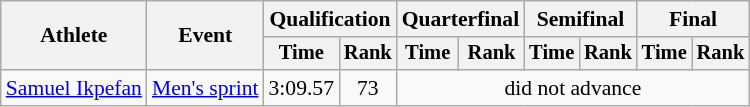<table class="wikitable" style="font-size:90%; text-align:center">
<tr>
<th rowspan=2>Athlete</th>
<th rowspan=2>Event</th>
<th colspan=2>Qualification</th>
<th colspan=2>Quarterfinal</th>
<th colspan=2>Semifinal</th>
<th colspan=2>Final</th>
</tr>
<tr style="font-size:95%">
<th>Time</th>
<th>Rank</th>
<th>Time</th>
<th>Rank</th>
<th>Time</th>
<th>Rank</th>
<th>Time</th>
<th>Rank</th>
</tr>
<tr>
<td align=left><a href='#'>Samuel Ikpefan</a></td>
<td align=left><a href='#'>Men's sprint</a></td>
<td>3:09.57</td>
<td>73</td>
<td colspan=6>did not advance</td>
</tr>
</table>
